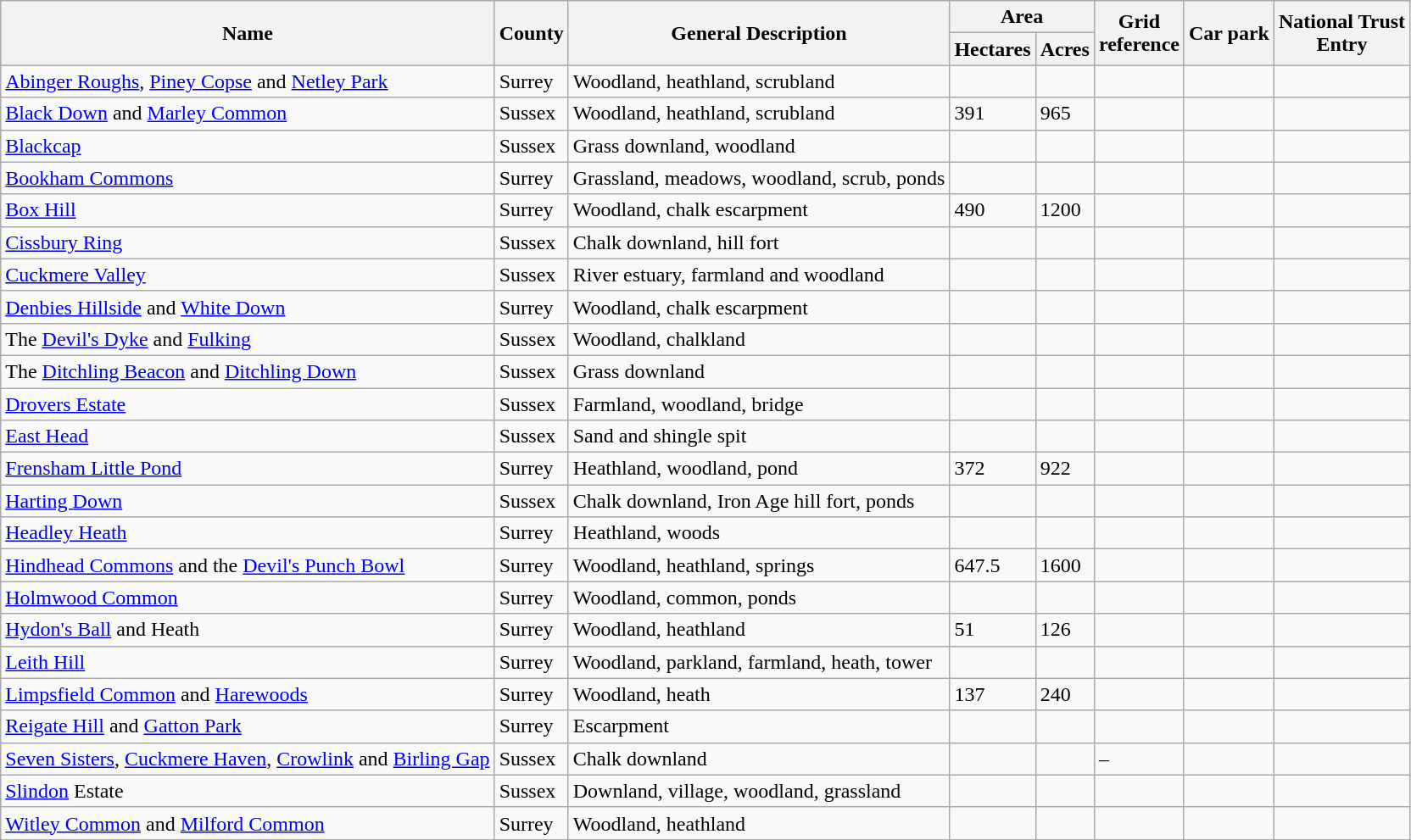<table class="wikitable col4right col5right col6center col7center col8center">
<tr>
<th rowspan="2">Name</th>
<th rowspan="2">County</th>
<th rowspan="2">General Description</th>
<th colspan="2">Area</th>
<th rowspan="2">Grid<br>reference</th>
<th rowspan="2">Car park</th>
<th rowspan="2">National Trust<br>Entry</th>
</tr>
<tr>
<th>Hectares</th>
<th>Acres</th>
</tr>
<tr>
<td><a href='#'>Abinger Roughs</a>, <a href='#'>Piney Copse</a> and <a href='#'>Netley Park</a></td>
<td>Surrey</td>
<td>Woodland, heathland, scrubland</td>
<td></td>
<td></td>
<td></td>
<td></td>
<td></td>
</tr>
<tr>
<td><a href='#'>Black Down</a> and <a href='#'>Marley Common</a></td>
<td>Sussex</td>
<td>Woodland, heathland, scrubland</td>
<td>391</td>
<td>965</td>
<td></td>
<td></td>
<td> </td>
</tr>
<tr>
<td><a href='#'>Blackcap</a></td>
<td>Sussex</td>
<td>Grass downland, woodland</td>
<td></td>
<td></td>
<td></td>
<td></td>
<td></td>
</tr>
<tr>
<td><a href='#'>Bookham Commons</a></td>
<td>Surrey</td>
<td>Grassland, meadows, woodland, scrub, ponds</td>
<td></td>
<td></td>
<td></td>
<td></td>
<td></td>
</tr>
<tr>
<td><a href='#'>Box Hill</a></td>
<td>Surrey</td>
<td>Woodland, chalk escarpment</td>
<td>490</td>
<td>1200</td>
<td></td>
<td></td>
<td></td>
</tr>
<tr>
<td><a href='#'>Cissbury Ring</a></td>
<td>Sussex</td>
<td>Chalk downland, hill fort</td>
<td></td>
<td></td>
<td></td>
<td></td>
<td></td>
</tr>
<tr>
<td><a href='#'>Cuckmere Valley</a></td>
<td>Sussex</td>
<td>River estuary, farmland and woodland</td>
<td></td>
<td></td>
<td></td>
<td></td>
<td></td>
</tr>
<tr>
<td><a href='#'>Denbies Hillside</a> and <a href='#'>White Down</a></td>
<td>Surrey</td>
<td>Woodland, chalk escarpment</td>
<td></td>
<td></td>
<td></td>
<td></td>
<td></td>
</tr>
<tr>
<td>The <a href='#'>Devil's Dyke</a> and <a href='#'>Fulking</a></td>
<td>Sussex</td>
<td>Woodland, chalkland</td>
<td></td>
<td></td>
<td></td>
<td></td>
<td></td>
</tr>
<tr>
<td>The <a href='#'>Ditchling Beacon</a> and <a href='#'>Ditchling Down</a></td>
<td>Sussex</td>
<td>Grass downland</td>
<td></td>
<td></td>
<td></td>
<td></td>
<td></td>
</tr>
<tr>
<td><a href='#'>Drovers Estate</a></td>
<td>Sussex</td>
<td>Farmland, woodland, bridge</td>
<td></td>
<td></td>
<td></td>
<td></td>
<td></td>
</tr>
<tr>
<td><a href='#'>East Head</a></td>
<td>Sussex</td>
<td>Sand and shingle spit</td>
<td></td>
<td></td>
<td></td>
<td></td>
<td></td>
</tr>
<tr>
<td><a href='#'>Frensham Little Pond</a></td>
<td>Surrey</td>
<td>Heathland, woodland, pond</td>
<td>372</td>
<td>922</td>
<td></td>
<td></td>
<td></td>
</tr>
<tr>
<td><a href='#'>Harting Down</a></td>
<td>Sussex</td>
<td>Chalk downland, Iron Age hill fort, ponds</td>
<td></td>
<td></td>
<td></td>
<td></td>
<td></td>
</tr>
<tr>
<td><a href='#'>Headley Heath</a></td>
<td>Surrey</td>
<td>Heathland, woods</td>
<td></td>
<td></td>
<td></td>
<td></td>
<td></td>
</tr>
<tr>
<td><a href='#'>Hindhead Commons</a> and the <a href='#'>Devil's Punch Bowl</a></td>
<td>Surrey</td>
<td>Woodland, heathland, springs</td>
<td>647.5</td>
<td>1600</td>
<td></td>
<td></td>
<td></td>
</tr>
<tr>
<td><a href='#'>Holmwood Common</a></td>
<td>Surrey</td>
<td>Woodland, common, ponds</td>
<td></td>
<td></td>
<td></td>
<td></td>
<td></td>
</tr>
<tr>
<td><a href='#'>Hydon's Ball</a> and Heath</td>
<td>Surrey</td>
<td>Woodland, heathland</td>
<td>51</td>
<td>126</td>
<td></td>
<td></td>
<td></td>
</tr>
<tr>
<td><a href='#'>Leith Hill</a></td>
<td>Surrey</td>
<td>Woodland, parkland, farmland, heath, tower</td>
<td></td>
<td></td>
<td></td>
<td></td>
<td></td>
</tr>
<tr>
<td><a href='#'>Limpsfield Common</a> and <a href='#'>Harewoods</a></td>
<td>Surrey</td>
<td>Woodland, heath<br></td>
<td>137</td>
<td>240</td>
<td></td>
<td></td>
<td> </td>
</tr>
<tr>
<td><a href='#'>Reigate Hill</a> and <a href='#'>Gatton Park</a></td>
<td>Surrey</td>
<td>Escarpment</td>
<td></td>
<td></td>
<td></td>
<td></td>
<td></td>
</tr>
<tr>
<td><a href='#'>Seven Sisters</a>, <a href='#'>Cuckmere Haven</a>, <a href='#'>Crowlink</a> and <a href='#'>Birling Gap</a></td>
<td>Sussex</td>
<td>Chalk downland</td>
<td></td>
<td></td>
<td>–<br></td>
<td></td>
<td> </td>
</tr>
<tr>
<td><a href='#'>Slindon</a> Estate</td>
<td>Sussex</td>
<td>Downland, village, woodland, grassland</td>
<td></td>
<td></td>
<td></td>
<td></td>
<td></td>
</tr>
<tr>
<td><a href='#'>Witley Common</a> and <a href='#'>Milford Common</a></td>
<td>Surrey</td>
<td>Woodland, heathland</td>
<td></td>
<td></td>
<td></td>
<td></td>
<td></td>
</tr>
</table>
